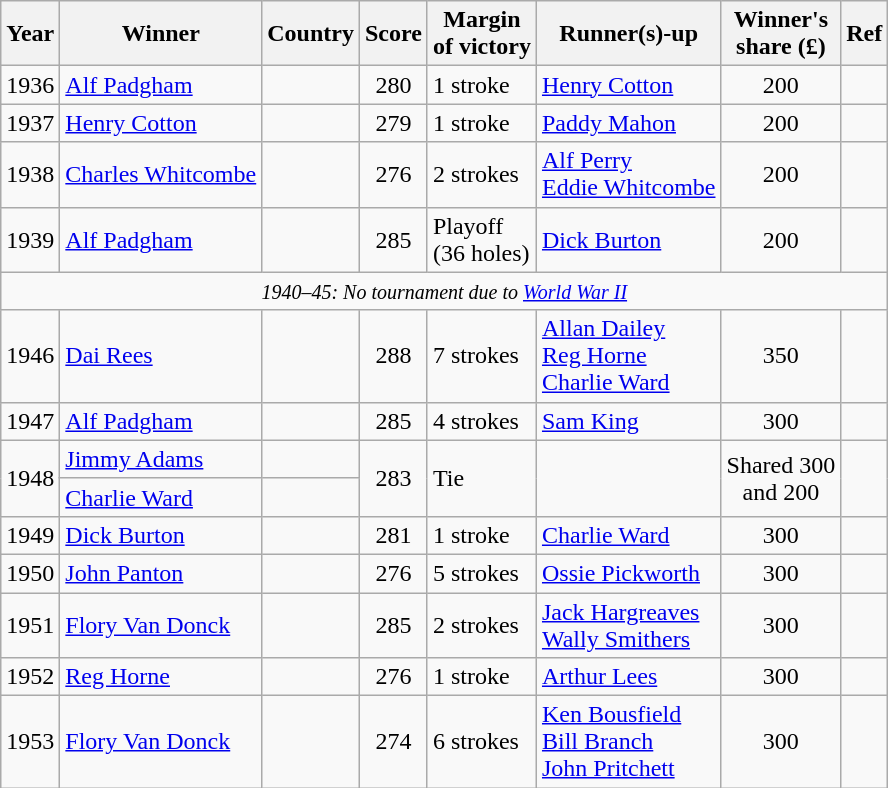<table class="wikitable">
<tr>
<th>Year</th>
<th>Winner</th>
<th>Country</th>
<th>Score</th>
<th>Margin<br>of victory</th>
<th>Runner(s)-up</th>
<th>Winner's<br>share (£)</th>
<th>Ref</th>
</tr>
<tr>
<td>1936</td>
<td><a href='#'>Alf Padgham</a></td>
<td></td>
<td align=center>280</td>
<td>1 stroke</td>
<td> <a href='#'>Henry Cotton</a></td>
<td align=center>200</td>
<td></td>
</tr>
<tr>
<td>1937</td>
<td><a href='#'>Henry Cotton</a></td>
<td></td>
<td align=center>279</td>
<td>1 stroke</td>
<td> <a href='#'>Paddy Mahon</a></td>
<td align=center>200</td>
<td></td>
</tr>
<tr>
<td>1938</td>
<td><a href='#'>Charles Whitcombe</a></td>
<td></td>
<td align=center>276</td>
<td>2 strokes</td>
<td> <a href='#'>Alf Perry</a><br> <a href='#'>Eddie Whitcombe</a></td>
<td align=center>200</td>
<td></td>
</tr>
<tr>
<td>1939</td>
<td><a href='#'>Alf Padgham</a></td>
<td></td>
<td align=center>285</td>
<td>Playoff<br>(36 holes)</td>
<td> <a href='#'>Dick Burton</a></td>
<td align=center>200</td>
<td></td>
</tr>
<tr>
<td colspan=8 align=center><small><em>1940–45: No tournament due to <a href='#'>World War II</a></em></small></td>
</tr>
<tr>
<td>1946</td>
<td><a href='#'>Dai Rees</a></td>
<td></td>
<td align=center>288</td>
<td>7 strokes</td>
<td> <a href='#'>Allan Dailey</a><br> <a href='#'>Reg Horne</a><br> <a href='#'>Charlie Ward</a></td>
<td align=center>350</td>
<td></td>
</tr>
<tr>
<td>1947</td>
<td><a href='#'>Alf Padgham</a></td>
<td></td>
<td align=center>285</td>
<td>4 strokes</td>
<td> <a href='#'>Sam King</a></td>
<td align=center>300</td>
<td></td>
</tr>
<tr>
<td rowspan=2>1948</td>
<td><a href='#'>Jimmy Adams</a></td>
<td></td>
<td align=center rowspan=2>283</td>
<td rowspan=2>Tie</td>
<td rowspan=2></td>
<td align=center rowspan=2>Shared 300<br>and 200</td>
<td rowspan=2></td>
</tr>
<tr>
<td><a href='#'>Charlie Ward</a></td>
<td></td>
</tr>
<tr>
<td>1949</td>
<td><a href='#'>Dick Burton</a></td>
<td></td>
<td align=center>281</td>
<td>1 stroke</td>
<td> <a href='#'>Charlie Ward</a></td>
<td align=center>300</td>
<td></td>
</tr>
<tr>
<td>1950</td>
<td><a href='#'>John Panton</a></td>
<td></td>
<td align=center>276</td>
<td>5 strokes</td>
<td> <a href='#'>Ossie Pickworth</a></td>
<td align=center>300</td>
<td></td>
</tr>
<tr>
<td>1951</td>
<td><a href='#'>Flory Van Donck</a></td>
<td></td>
<td align=center>285</td>
<td>2 strokes</td>
<td> <a href='#'>Jack Hargreaves</a><br> <a href='#'>Wally Smithers</a></td>
<td align=center>300</td>
<td></td>
</tr>
<tr>
<td>1952</td>
<td><a href='#'>Reg Horne</a></td>
<td></td>
<td align=center>276</td>
<td>1 stroke</td>
<td> <a href='#'>Arthur Lees</a></td>
<td align=center>300</td>
<td></td>
</tr>
<tr>
<td>1953</td>
<td><a href='#'>Flory Van Donck</a></td>
<td></td>
<td align=center>274</td>
<td>6 strokes</td>
<td> <a href='#'>Ken Bousfield</a><br> <a href='#'>Bill Branch</a><br> <a href='#'>John Pritchett</a></td>
<td align=center>300</td>
<td></td>
</tr>
</table>
